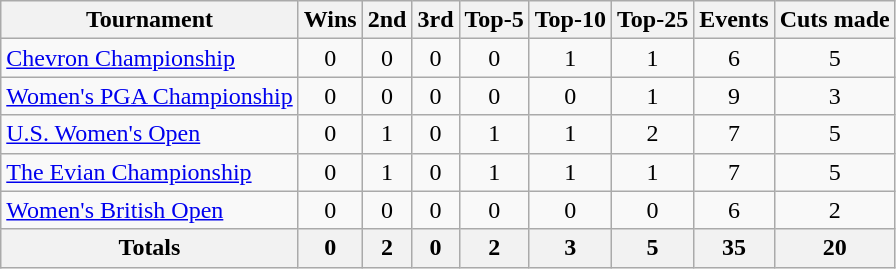<table class=wikitable style=text-align:center>
<tr>
<th>Tournament</th>
<th>Wins</th>
<th>2nd</th>
<th>3rd</th>
<th>Top-5</th>
<th>Top-10</th>
<th>Top-25</th>
<th>Events</th>
<th>Cuts made</th>
</tr>
<tr>
<td align=left><a href='#'>Chevron Championship</a></td>
<td>0</td>
<td>0</td>
<td>0</td>
<td>0</td>
<td>1</td>
<td>1</td>
<td>6</td>
<td>5</td>
</tr>
<tr>
<td align=left><a href='#'>Women's PGA Championship</a></td>
<td>0</td>
<td>0</td>
<td>0</td>
<td>0</td>
<td>0</td>
<td>1</td>
<td>9</td>
<td>3</td>
</tr>
<tr>
<td align=left><a href='#'>U.S. Women's Open</a></td>
<td>0</td>
<td>1</td>
<td>0</td>
<td>1</td>
<td>1</td>
<td>2</td>
<td>7</td>
<td>5</td>
</tr>
<tr>
<td align=left><a href='#'>The Evian Championship</a></td>
<td>0</td>
<td>1</td>
<td>0</td>
<td>1</td>
<td>1</td>
<td>1</td>
<td>7</td>
<td>5</td>
</tr>
<tr>
<td align=left><a href='#'>Women's British Open</a></td>
<td>0</td>
<td>0</td>
<td>0</td>
<td>0</td>
<td>0</td>
<td>0</td>
<td>6</td>
<td>2</td>
</tr>
<tr>
<th>Totals</th>
<th>0</th>
<th>2</th>
<th>0</th>
<th>2</th>
<th>3</th>
<th>5</th>
<th>35</th>
<th>20</th>
</tr>
</table>
